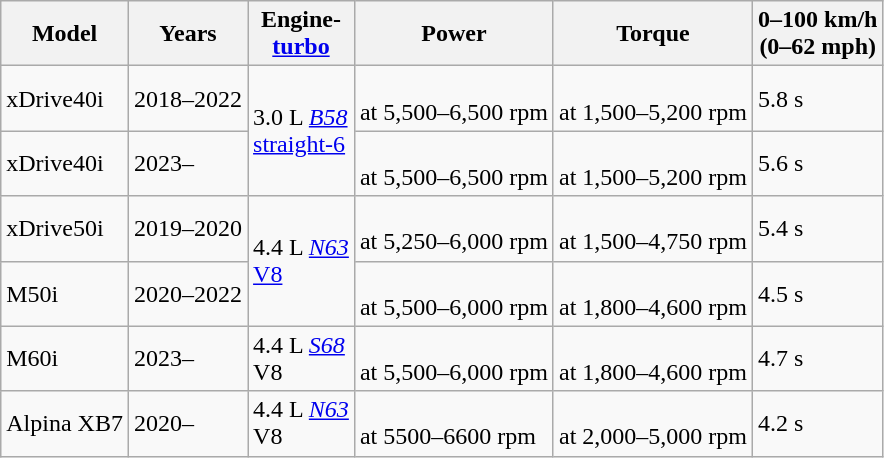<table class="wikitable sortable">
<tr>
<th>Model</th>
<th>Years</th>
<th>Engine-<br> <a href='#'>turbo</a></th>
<th>Power</th>
<th>Torque</th>
<th>0–100 km/h<br> (0–62 mph)</th>
</tr>
<tr>
<td>xDrive40i</td>
<td>2018–2022</td>
<td rowspan="2">3.0 L <em><a href='#'>B58</a></em> <br> <a href='#'>straight-6</a></td>
<td> <br> at 5,500–6,500 rpm</td>
<td> <br> at 1,500–5,200 rpm</td>
<td>5.8 s</td>
</tr>
<tr>
<td>xDrive40i</td>
<td>2023–</td>
<td> <br> at 5,500–6,500 rpm</td>
<td> <br> at 1,500–5,200 rpm</td>
<td>5.6 s</td>
</tr>
<tr>
<td>xDrive50i</td>
<td>2019–2020</td>
<td rowspan="2">4.4 L <em><a href='#'>N63</a></em> <br> <a href='#'>V8</a></td>
<td> <br> at 5,250–6,000 rpm</td>
<td> <br> at 1,500–4,750 rpm</td>
<td>5.4 s</td>
</tr>
<tr>
<td>M50i</td>
<td>2020–2022</td>
<td> <br> at 5,500–6,000 rpm</td>
<td> <br> at 1,800–4,600 rpm</td>
<td>4.5 s</td>
</tr>
<tr>
<td>M60i</td>
<td>2023–</td>
<td>4.4 L <em><a href='#'>S68</a></em> <br> V8</td>
<td> <br> at 5,500–6,000 rpm</td>
<td> <br> at 1,800–4,600 rpm</td>
<td>4.7 s</td>
</tr>
<tr>
<td>Alpina XB7</td>
<td>2020–</td>
<td>4.4 L <em><a href='#'>N63</a></em> <br> V8</td>
<td> <br> at 5500–6600 rpm</td>
<td> <br> at 2,000–5,000 rpm</td>
<td>4.2 s</td>
</tr>
</table>
